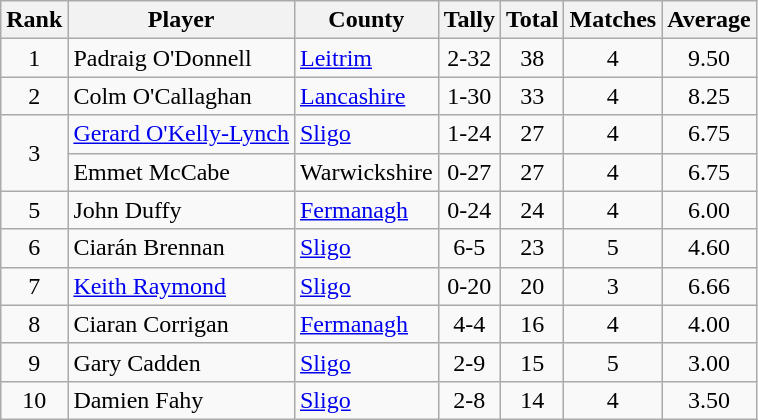<table class="wikitable">
<tr>
<th>Rank</th>
<th>Player</th>
<th>County</th>
<th>Tally</th>
<th>Total</th>
<th>Matches</th>
<th>Average</th>
</tr>
<tr>
<td rowspan=1 align=center>1</td>
<td>Padraig O'Donnell</td>
<td><a href='#'>Leitrim</a></td>
<td align=center>2-32</td>
<td align=center>38</td>
<td align=center>4</td>
<td align=center>9.50</td>
</tr>
<tr>
<td rowspan=1 align=center>2</td>
<td>Colm O'Callaghan</td>
<td><a href='#'>Lancashire</a></td>
<td align=center>1-30</td>
<td align=center>33</td>
<td align=center>4</td>
<td align=center>8.25</td>
</tr>
<tr>
<td rowspan=2 align=center>3</td>
<td><a href='#'>Gerard O'Kelly-Lynch</a></td>
<td><a href='#'>Sligo</a></td>
<td align=center>1-24</td>
<td align=center>27</td>
<td align=center>4</td>
<td align=center>6.75</td>
</tr>
<tr>
<td>Emmet McCabe</td>
<td>Warwickshire</td>
<td align=center>0-27</td>
<td align=center>27</td>
<td align=center>4</td>
<td align=center>6.75</td>
</tr>
<tr>
<td rowspan=1 align=center>5</td>
<td>John Duffy</td>
<td><a href='#'>Fermanagh</a></td>
<td align=center>0-24</td>
<td align=center>24</td>
<td align=center>4</td>
<td align=center>6.00</td>
</tr>
<tr>
<td rowspan=1 align=center>6</td>
<td>Ciarán Brennan</td>
<td><a href='#'>Sligo</a></td>
<td align=center>6-5</td>
<td align=center>23</td>
<td align=center>5</td>
<td align=center>4.60</td>
</tr>
<tr>
<td rowspan=1 align=center>7</td>
<td><a href='#'>Keith Raymond</a></td>
<td><a href='#'>Sligo</a></td>
<td align=center>0-20</td>
<td align=center>20</td>
<td align=center>3</td>
<td align=center>6.66</td>
</tr>
<tr>
<td rowspan=1 align=center>8</td>
<td>Ciaran Corrigan</td>
<td><a href='#'>Fermanagh</a></td>
<td align=center>4-4</td>
<td align=center>16</td>
<td align=center>4</td>
<td align=center>4.00</td>
</tr>
<tr>
<td rowspan=1 align=center>9</td>
<td>Gary Cadden</td>
<td><a href='#'>Sligo</a></td>
<td align=center>2-9</td>
<td align=center>15</td>
<td align=center>5</td>
<td align=center>3.00</td>
</tr>
<tr>
<td rowspan=1 align=center>10</td>
<td>Damien Fahy</td>
<td><a href='#'>Sligo</a></td>
<td align=center>2-8</td>
<td align=center>14</td>
<td align=center>4</td>
<td align=center>3.50</td>
</tr>
</table>
